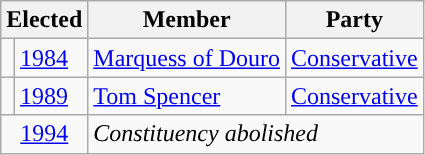<table class="wikitable">
<tr>
<th colspan = "2">Elected</th>
<th>Member</th>
<th>Party</th>
</tr>
<tr>
<td style="background-color: "></td>
<td><a href='#'>1984</a></td>
<td><a href='#'>Marquess of Douro</a></td>
<td><a href='#'>Conservative</a></td>
</tr>
<tr>
<td style="background-color: "></td>
<td><a href='#'>1989</a></td>
<td><a href='#'>Tom Spencer</a></td>
<td><a href='#'>Conservative</a></td>
</tr>
<tr>
<td colspan="2" align="center"><a href='#'>1994</a></td>
<td colspan="2"><em>Constituency abolished</em></td>
</tr>
</table>
